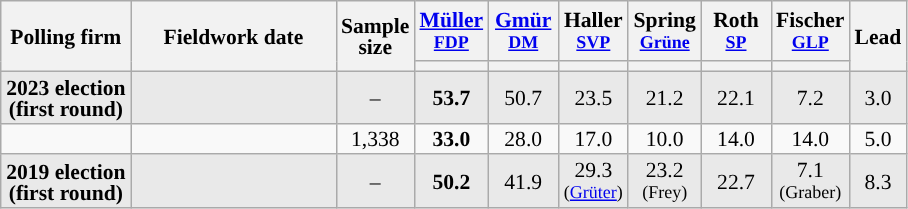<table class="wikitable sortable" style="text-align:center;font-size:90%;line-height:14px;">
<tr style="height:40px;">
<th style="width:80px;" rowspan="2">Polling firm</th>
<th style="width:130px;" rowspan="2">Fieldwork date</th>
<th style="width:35px;" rowspan="2">Sample<br>size</th>
<th class="unsortable" style="width:40px;"><a href='#'>Müller</a><br><small><a href='#'>FDP</a></small></th>
<th class="unsortable" style="width:40px;"><a href='#'>Gmür</a><br><small><a href='#'>DM</a></small></th>
<th class="unsortable" style="width:40px;">Haller<br><small><a href='#'>SVP</a></small></th>
<th class="unsortable" style="width:40px;">Spring<br><small><a href='#'>Grüne</a></small></th>
<th class="unsortable" style="width:40px;">Roth<br><small><a href='#'>SP</a></small></th>
<th class="unsortable" style="width:40px;">Fischer<br><small><a href='#'>GLP</a></small></th>
<th style="width:30px;" rowspan="2">Lead</th>
</tr>
<tr>
<th style="background:"></th>
<th style="background:"></th>
<th style="background:"></th>
<th style="background:"></th>
<th style="background:"></th>
<th style="background:"></th>
</tr>
<tr style="background:#E9E9E9;">
<td><strong>2023 election (first round)</strong></td>
<td></td>
<td>–</td>
<td style="background:#"><strong>53.7</strong></td>
<td>50.7</td>
<td>23.5</td>
<td>21.2</td>
<td>22.1</td>
<td>7.2</td>
<td style="background:">3.0</td>
</tr>
<tr>
<td></td>
<td></td>
<td>1,338</td>
<td style="background:#"><strong>33.0</strong></td>
<td>28.0</td>
<td>17.0</td>
<td>10.0</td>
<td>14.0</td>
<td>14.0</td>
<td style="background:">5.0</td>
</tr>
<tr style="background:#E9E9E9;">
<td><strong>2019 election (first round)</strong></td>
<td></td>
<td>–</td>
<td style="background:#"><strong>50.2</strong></td>
<td>41.9</td>
<td>29.3<br><small>(<a href='#'>Grüter</a>)</small></td>
<td>23.2<br><small>(Frey)</small></td>
<td>22.7</td>
<td>7.1<br><small>(Graber)</small></td>
<td style="background:">8.3</td>
</tr>
</table>
